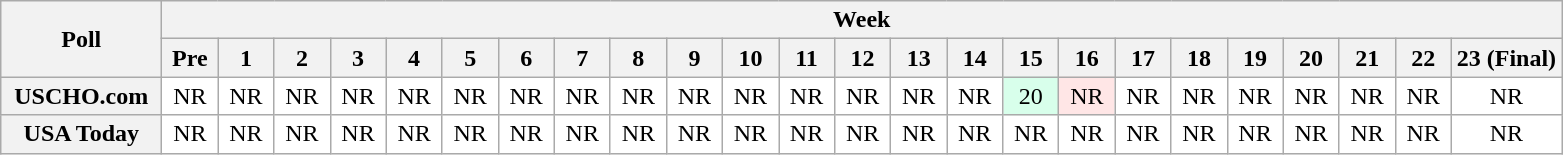<table class="wikitable" style="white-space:nowrap;">
<tr>
<th scope="col" width="100" rowspan="2">Poll</th>
<th colspan="24">Week</th>
</tr>
<tr>
<th scope="col" width="30">Pre</th>
<th scope="col" width="30">1</th>
<th scope="col" width="30">2</th>
<th scope="col" width="30">3</th>
<th scope="col" width="30">4</th>
<th scope="col" width="30">5</th>
<th scope="col" width="30">6</th>
<th scope="col" width="30">7</th>
<th scope="col" width="30">8</th>
<th scope="col" width="30">9</th>
<th scope="col" width="30">10</th>
<th scope="col" width="30">11</th>
<th scope="col" width="30">12</th>
<th scope="col" width="30">13</th>
<th scope="col" width="30">14</th>
<th scope="col" width="30">15</th>
<th scope="col" width="30">16</th>
<th scope="col" width="30">17</th>
<th scope="col" width="30">18</th>
<th scope="col" width="30">19</th>
<th scope="col" width="30">20</th>
<th scope="col" width="30">21</th>
<th scope="col" width="30">22</th>
<th scope="col" width="30">23 (Final)</th>
</tr>
<tr style="text-align:center;">
<th>USCHO.com</th>
<td bgcolor=FFFFFF>NR</td>
<td bgcolor=FFFFFF>NR</td>
<td bgcolor=FFFFFF>NR</td>
<td bgcolor=FFFFFF>NR</td>
<td bgcolor=FFFFFF>NR</td>
<td bgcolor=FFFFFF>NR</td>
<td bgcolor=FFFFFF>NR</td>
<td bgcolor=FFFFFF>NR</td>
<td bgcolor=FFFFFF>NR</td>
<td bgcolor=FFFFFF>NR</td>
<td bgcolor=FFFFFF>NR</td>
<td bgcolor=FFFFFF>NR</td>
<td bgcolor=FFFFFF>NR</td>
<td bgcolor=FFFFFF>NR</td>
<td bgcolor=FFFFFF>NR</td>
<td bgcolor=D8FFEB>20</td>
<td bgcolor=FFE6E6>NR</td>
<td bgcolor=FFFFFF>NR</td>
<td bgcolor=FFFFFF>NR</td>
<td bgcolor=FFFFFF>NR</td>
<td bgcolor=FFFFFF>NR</td>
<td bgcolor=FFFFFF>NR</td>
<td bgcolor=FFFFFF>NR</td>
<td bgcolor=FFFFFF>NR</td>
</tr>
<tr style="text-align:center;">
<th>USA Today</th>
<td bgcolor=FFFFFF>NR</td>
<td bgcolor=FFFFFF>NR</td>
<td bgcolor=FFFFFF>NR</td>
<td bgcolor=FFFFFF>NR</td>
<td bgcolor=FFFFFF>NR</td>
<td bgcolor=FFFFFF>NR</td>
<td bgcolor=FFFFFF>NR</td>
<td bgcolor=FFFFFF>NR</td>
<td bgcolor=FFFFFF>NR</td>
<td bgcolor=FFFFFF>NR</td>
<td bgcolor=FFFFFF>NR</td>
<td bgcolor=FFFFFF>NR</td>
<td bgcolor=FFFFFF>NR</td>
<td bgcolor=FFFFFF>NR</td>
<td bgcolor=FFFFFF>NR</td>
<td bgcolor=FFFFFF>NR</td>
<td bgcolor=FFFFFF>NR</td>
<td bgcolor=FFFFFF>NR</td>
<td bgcolor=FFFFFF>NR</td>
<td bgcolor=FFFFFF>NR</td>
<td bgcolor=FFFFFF>NR</td>
<td bgcolor=FFFFFF>NR</td>
<td bgcolor=FFFFFF>NR</td>
<td bgcolor=FFFFFF>NR</td>
</tr>
</table>
